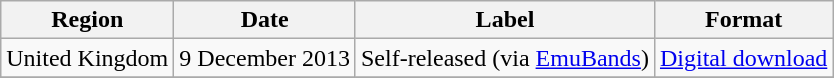<table class="wikitable">
<tr>
<th>Region</th>
<th>Date</th>
<th>Label</th>
<th>Format</th>
</tr>
<tr>
<td>United Kingdom</td>
<td>9 December 2013</td>
<td>Self-released (via <a href='#'>EmuBands</a>)</td>
<td><a href='#'>Digital download</a></td>
</tr>
<tr>
</tr>
</table>
